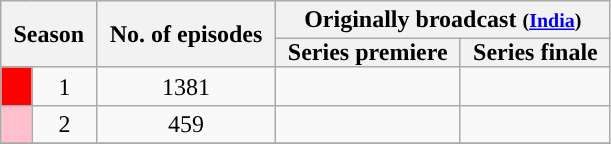<table class="wikitable" style="text-align:center">
<tr>
<th style="padding: 0 8px" colspan="2" rowspan="2">Season</th>
<th style="padding: 0 8px" rowspan="2">No. of episodes</th>
<th colspan="2">Originally broadcast <small>(<a href='#'>India</a>)</small></th>
</tr>
<tr>
<th style="padding: 0 8px">Series premiere</th>
<th style="padding: 0 8px">Series finale</th>
</tr>
<tr>
<td style="background:#FF0000"></td>
<td align="center">1</td>
<td align="center">1381</td>
<td align="center"></td>
<td align="center"></td>
</tr>
<tr>
<td style="background:Pink;"></td>
<td align="center">2</td>
<td align="center">459</td>
<td align="center"></td>
<td align="center"></td>
</tr>
<tr>
</tr>
</table>
